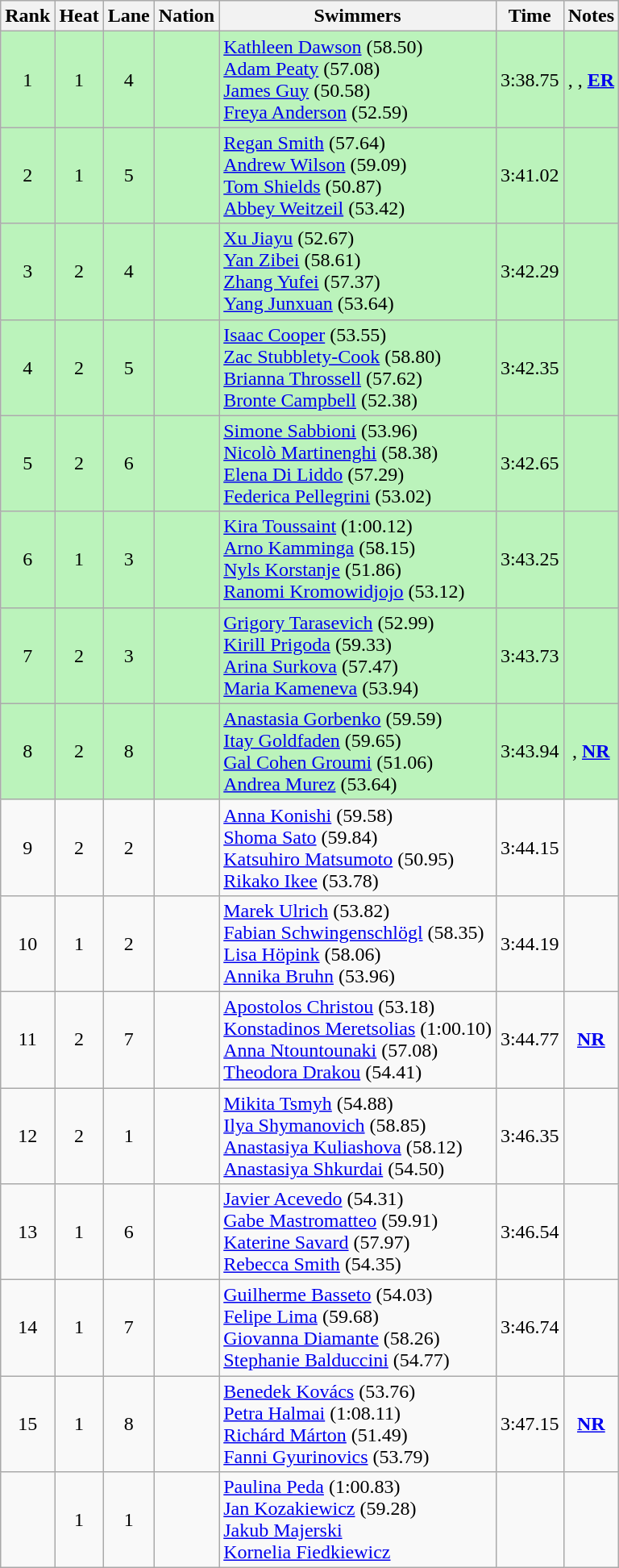<table class="wikitable sortable" style="text-align:center">
<tr>
<th>Rank</th>
<th>Heat</th>
<th>Lane</th>
<th>Nation</th>
<th>Swimmers</th>
<th>Time</th>
<th>Notes</th>
</tr>
<tr bgcolor=bbf3bb>
<td>1</td>
<td>1</td>
<td>4</td>
<td align=left></td>
<td align=left><a href='#'>Kathleen Dawson</a> (58.50)<br><a href='#'>Adam Peaty</a> (57.08)<br><a href='#'>James Guy</a> (50.58)<br><a href='#'>Freya Anderson</a> (52.59)</td>
<td>3:38.75</td>
<td>, , <strong><a href='#'>ER</a></strong></td>
</tr>
<tr bgcolor=bbf3bb>
<td>2</td>
<td>1</td>
<td>5</td>
<td align=left></td>
<td align=left><a href='#'>Regan Smith</a> (57.64)<br><a href='#'>Andrew Wilson</a> (59.09)<br><a href='#'>Tom Shields</a> (50.87)<br><a href='#'>Abbey Weitzeil</a> (53.42)</td>
<td>3:41.02</td>
<td></td>
</tr>
<tr bgcolor=bbf3bb>
<td>3</td>
<td>2</td>
<td>4</td>
<td align=left></td>
<td align=left><a href='#'>Xu Jiayu</a> (52.67)<br><a href='#'>Yan Zibei</a> (58.61)<br><a href='#'>Zhang Yufei</a> (57.37)<br><a href='#'>Yang Junxuan</a> (53.64)</td>
<td>3:42.29</td>
<td></td>
</tr>
<tr bgcolor=bbf3bb>
<td>4</td>
<td>2</td>
<td>5</td>
<td align=left></td>
<td align=left><a href='#'>Isaac Cooper</a> (53.55)<br><a href='#'>Zac Stubblety-Cook</a> (58.80)<br><a href='#'>Brianna Throssell</a> (57.62)<br><a href='#'>Bronte Campbell</a> (52.38)</td>
<td>3:42.35</td>
<td></td>
</tr>
<tr bgcolor=bbf3bb>
<td>5</td>
<td>2</td>
<td>6</td>
<td align=left></td>
<td align=left><a href='#'>Simone Sabbioni</a> (53.96)<br><a href='#'>Nicolò Martinenghi</a> (58.38)<br><a href='#'>Elena Di Liddo</a> (57.29)<br><a href='#'>Federica Pellegrini</a> (53.02)</td>
<td>3:42.65</td>
<td></td>
</tr>
<tr bgcolor=bbf3bb>
<td>6</td>
<td>1</td>
<td>3</td>
<td align=left></td>
<td align=left><a href='#'>Kira Toussaint</a> (1:00.12)<br><a href='#'>Arno Kamminga</a> (58.15)<br><a href='#'>Nyls Korstanje</a> (51.86)<br><a href='#'>Ranomi Kromowidjojo</a> (53.12)</td>
<td>3:43.25</td>
<td></td>
</tr>
<tr bgcolor=bbf3bb>
<td>7</td>
<td>2</td>
<td>3</td>
<td align=left></td>
<td align=left><a href='#'>Grigory Tarasevich</a> (52.99)<br><a href='#'>Kirill Prigoda</a> (59.33)<br><a href='#'>Arina Surkova</a> (57.47)<br><a href='#'>Maria Kameneva</a> (53.94)</td>
<td>3:43.73</td>
<td></td>
</tr>
<tr bgcolor=bbf3bb>
<td>8</td>
<td>2</td>
<td>8</td>
<td align=left></td>
<td align=left><a href='#'>Anastasia Gorbenko</a> (59.59)<br><a href='#'>Itay Goldfaden</a> (59.65)<br><a href='#'>Gal Cohen Groumi</a> (51.06)<br><a href='#'>Andrea Murez</a> (53.64)</td>
<td>3:43.94</td>
<td>, <strong><a href='#'>NR</a></strong></td>
</tr>
<tr>
<td>9</td>
<td>2</td>
<td>2</td>
<td align=left></td>
<td align=left><a href='#'>Anna Konishi</a> (59.58)<br><a href='#'>Shoma Sato</a> (59.84)<br><a href='#'>Katsuhiro Matsumoto</a> (50.95)<br><a href='#'>Rikako Ikee</a> (53.78)</td>
<td>3:44.15</td>
<td></td>
</tr>
<tr>
<td>10</td>
<td>1</td>
<td>2</td>
<td align=left></td>
<td align=left><a href='#'>Marek Ulrich</a> (53.82)<br><a href='#'>Fabian Schwingenschlögl</a> (58.35)<br><a href='#'>Lisa Höpink</a> (58.06)<br><a href='#'>Annika Bruhn</a> (53.96)</td>
<td>3:44.19</td>
<td></td>
</tr>
<tr>
<td>11</td>
<td>2</td>
<td>7</td>
<td align=left></td>
<td align=left><a href='#'>Apostolos Christou</a> (53.18)<br><a href='#'>Konstadinos Meretsolias</a> (1:00.10)<br><a href='#'>Anna Ntountounaki</a> (57.08)<br><a href='#'>Theodora Drakou</a> (54.41)</td>
<td>3:44.77</td>
<td><strong><a href='#'>NR</a></strong></td>
</tr>
<tr>
<td>12</td>
<td>2</td>
<td>1</td>
<td align=left></td>
<td align=left><a href='#'>Mikita Tsmyh</a> (54.88)<br><a href='#'>Ilya Shymanovich</a> (58.85)<br><a href='#'>Anastasiya Kuliashova</a> (58.12)<br><a href='#'>Anastasiya Shkurdai</a> (54.50)</td>
<td>3:46.35</td>
<td></td>
</tr>
<tr>
<td>13</td>
<td>1</td>
<td>6</td>
<td align=left></td>
<td align=left><a href='#'>Javier Acevedo</a> (54.31)<br><a href='#'>Gabe Mastromatteo</a> (59.91)<br><a href='#'>Katerine Savard</a> (57.97)<br><a href='#'>Rebecca Smith</a> (54.35)</td>
<td>3:46.54</td>
<td></td>
</tr>
<tr>
<td>14</td>
<td>1</td>
<td>7</td>
<td align=left></td>
<td align=left><a href='#'>Guilherme Basseto</a> (54.03)<br><a href='#'>Felipe Lima</a> (59.68)<br><a href='#'>Giovanna Diamante</a> (58.26)<br><a href='#'>Stephanie Balduccini</a> (54.77)</td>
<td>3:46.74</td>
<td></td>
</tr>
<tr>
<td>15</td>
<td>1</td>
<td>8</td>
<td align=left></td>
<td align=left><a href='#'>Benedek Kovács</a> (53.76)<br><a href='#'>Petra Halmai</a> (1:08.11)<br><a href='#'>Richárd Márton</a> (51.49)<br><a href='#'>Fanni Gyurinovics</a> (53.79)</td>
<td>3:47.15</td>
<td><strong><a href='#'>NR</a></strong></td>
</tr>
<tr>
<td></td>
<td>1</td>
<td>1</td>
<td align=left></td>
<td align=left><a href='#'>Paulina Peda</a> (1:00.83)<br><a href='#'>Jan Kozakiewicz</a> (59.28)<br><a href='#'>Jakub Majerski</a><br><a href='#'>Kornelia Fiedkiewicz</a></td>
<td></td>
<td></td>
</tr>
</table>
